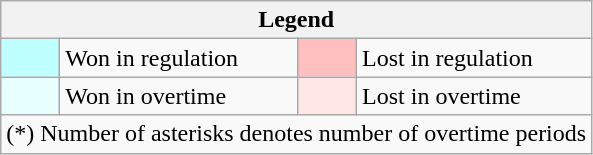<table class="wikitable">
<tr>
<th colspan="4">Legend</th>
</tr>
<tr>
<td style="background:#BFFFFF; width:2em"></td>
<td>Won in regulation</td>
<td style="background:#FFBFBF; width:2em"></td>
<td>Lost in regulation</td>
</tr>
<tr>
<td style="background:#E7FFFF; width:2em"></td>
<td>Won in overtime</td>
<td style="background:#FFE7E7; width:2em"></td>
<td>Lost in overtime</td>
</tr>
<tr>
<td colspan="4">(*) Number of asterisks denotes number of overtime periods</td>
</tr>
</table>
